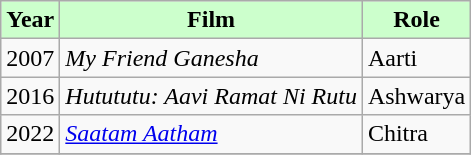<table class="wikitable sortable">
<tr>
<th style="background:#cfc; text-align:center;">Year</th>
<th style="background:#cfc; text-align:center;">Film</th>
<th style="background:#cfc; text-align:center;">Role</th>
</tr>
<tr>
<td>2007</td>
<td><em>My Friend Ganesha </em></td>
<td>Aarti</td>
</tr>
<tr>
<td>2016</td>
<td><em>Hutututu: Aavi Ramat Ni Rutu</em></td>
<td>Ashwarya</td>
</tr>
<tr>
<td>2022</td>
<td><em><a href='#'>Saatam Aatham</a></em></td>
<td>Chitra</td>
</tr>
<tr>
</tr>
</table>
